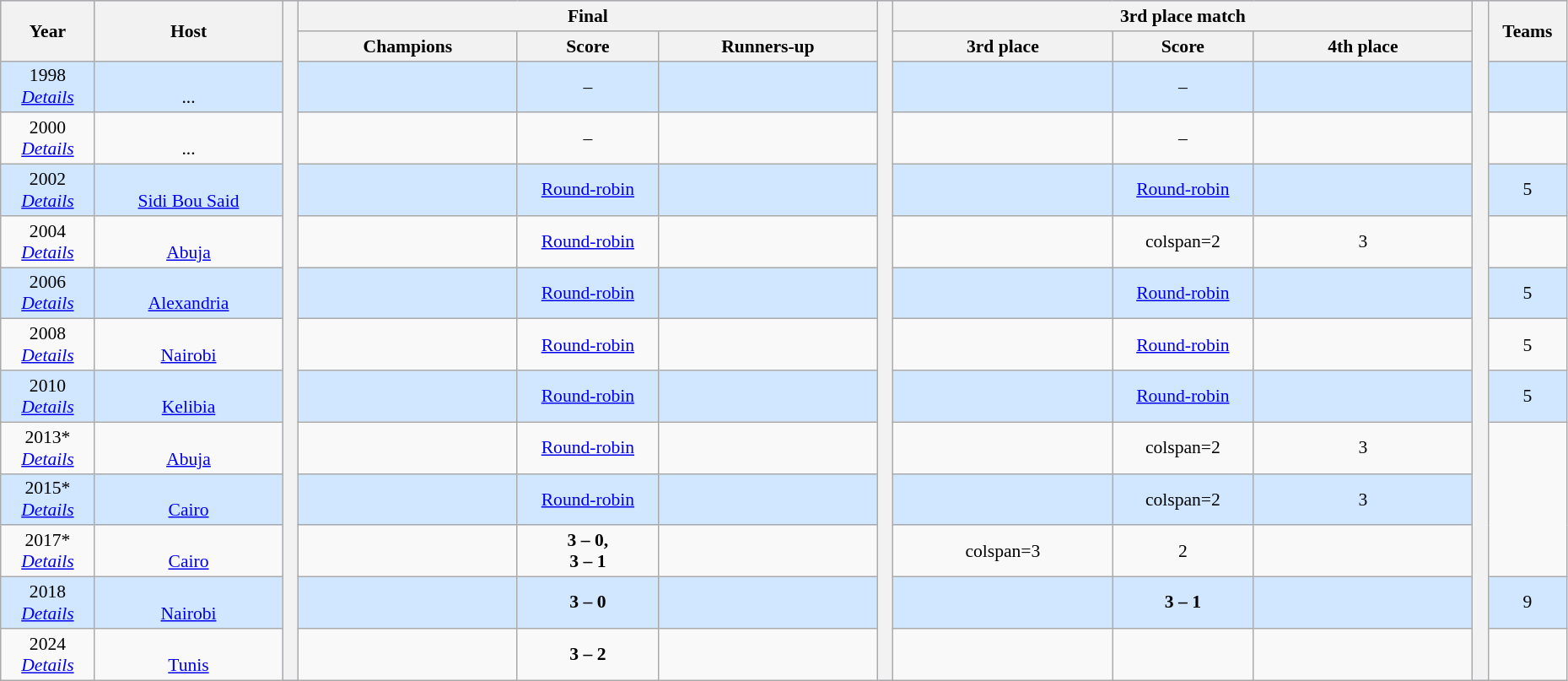<table class="wikitable" style="font-size:90%; width: 98%; text-align: center;">
<tr bgcolor=#C1D8FF>
<th rowspan=2 width=6%>Year</th>
<th rowspan=2 width=12%>Host</th>
<th width=1% rowspan=15 bgcolor=ffffff></th>
<th colspan=3>Final</th>
<th width=1% rowspan=15 bgcolor=ffffff></th>
<th colspan=3>3rd place match</th>
<th width=1% rowspan=15 bgcolor=#ffffff></th>
<th rowspan=2 width=5%>Teams</th>
</tr>
<tr bgcolor=#efefef>
<th width=14%>Champions</th>
<th width=9%>Score</th>
<th width=14%>Runners-up</th>
<th width=14%>3rd place</th>
<th width=9%>Score</th>
<th width=14%>4th place</th>
</tr>
<tr bgcolor=#D0E7FF>
<td>1998<br><em><a href='#'>Details</a></em></td>
<td><br>...</td>
<td><strong></strong></td>
<td>–</td>
<td></td>
<td></td>
<td>–</td>
<td></td>
<td></td>
</tr>
<tr>
<td>2000<br><em><a href='#'>Details</a></em></td>
<td><br>...</td>
<td></td>
<td>–</td>
<td></td>
<td></td>
<td>–</td>
<td></td>
<td></td>
</tr>
<tr bgcolor=#D0E7FF>
<td>2002<br><em><a href='#'>Details</a></em></td>
<td><br><a href='#'>Sidi Bou Said</a></td>
<td><strong></strong></td>
<td><a href='#'>Round-robin</a></td>
<td></td>
<td></td>
<td><a href='#'>Round-robin</a></td>
<td></td>
<td>5</td>
</tr>
<tr>
<td>2004<br><em><a href='#'>Details</a></em></td>
<td><br><a href='#'>Abuja</a></td>
<td><strong></strong></td>
<td><a href='#'>Round-robin</a></td>
<td></td>
<td></td>
<td>colspan=2 </td>
<td>3</td>
</tr>
<tr bgcolor=#D0E7FF>
<td>2006<br><em><a href='#'>Details</a></em></td>
<td><br><a href='#'>Alexandria</a></td>
<td><strong></strong></td>
<td><a href='#'>Round-robin</a></td>
<td></td>
<td></td>
<td><a href='#'>Round-robin</a></td>
<td></td>
<td>5</td>
</tr>
<tr>
<td>2008<br><em><a href='#'>Details</a></em></td>
<td><br><a href='#'>Nairobi</a></td>
<td><strong></strong></td>
<td><a href='#'>Round-robin</a></td>
<td></td>
<td></td>
<td><a href='#'>Round-robin</a></td>
<td></td>
<td>5</td>
</tr>
<tr bgcolor=#D0E7FF>
<td>2010<br><em><a href='#'>Details</a></em></td>
<td><br><a href='#'>Kelibia</a></td>
<td><strong></strong></td>
<td><a href='#'>Round-robin</a></td>
<td></td>
<td></td>
<td><a href='#'>Round-robin</a></td>
<td></td>
<td>5</td>
</tr>
<tr>
<td>2013*<br><em><a href='#'>Details</a></em></td>
<td><br><a href='#'>Abuja</a></td>
<td><strong></strong></td>
<td><a href='#'>Round-robin</a></td>
<td></td>
<td></td>
<td>colspan=2 </td>
<td>3</td>
</tr>
<tr bgcolor=#D0E7FF>
<td>2015*<br><em><a href='#'>Details</a></em></td>
<td><br><a href='#'>Cairo</a></td>
<td><strong></strong></td>
<td><a href='#'>Round-robin</a></td>
<td></td>
<td></td>
<td>colspan=2 </td>
<td>3</td>
</tr>
<tr>
<td>2017*<br><em><a href='#'>Details</a></em></td>
<td><br><a href='#'>Cairo</a></td>
<td><strong></strong></td>
<td><strong>3 – 0,<br>3 – 1</strong></td>
<td></td>
<td>colspan=3 </td>
<td>2</td>
</tr>
<tr bgcolor=#D0E7FF>
<td>2018<br><em><a href='#'>Details</a></em></td>
<td><br><a href='#'>Nairobi</a></td>
<td><strong></strong></td>
<td><strong>3 – 0</strong></td>
<td></td>
<td></td>
<td><strong>3 – 1</strong></td>
<td></td>
<td>9</td>
</tr>
<tr>
<td>2024<br><em><a href='#'>Details</a></em></td>
<td><br><a href='#'>Tunis</a></td>
<td><strong></strong></td>
<td><strong>3 – 2</strong></td>
<td></td>
<td></td>
<td></td>
<td></td>
<td></td>
</tr>
</table>
